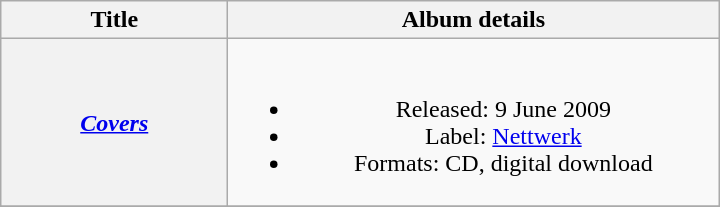<table class="wikitable plainrowheaders" style="text-align:center;" border="1">
<tr>
<th scope="col" style="width:9em;">Title</th>
<th scope="col" style="width:20em;">Album details</th>
</tr>
<tr>
<th scope="row"><em><a href='#'>Covers</a></em></th>
<td><br><ul><li>Released: 9 June 2009</li><li>Label: <a href='#'>Nettwerk</a></li><li>Formats: CD, digital download</li></ul></td>
</tr>
<tr>
</tr>
</table>
